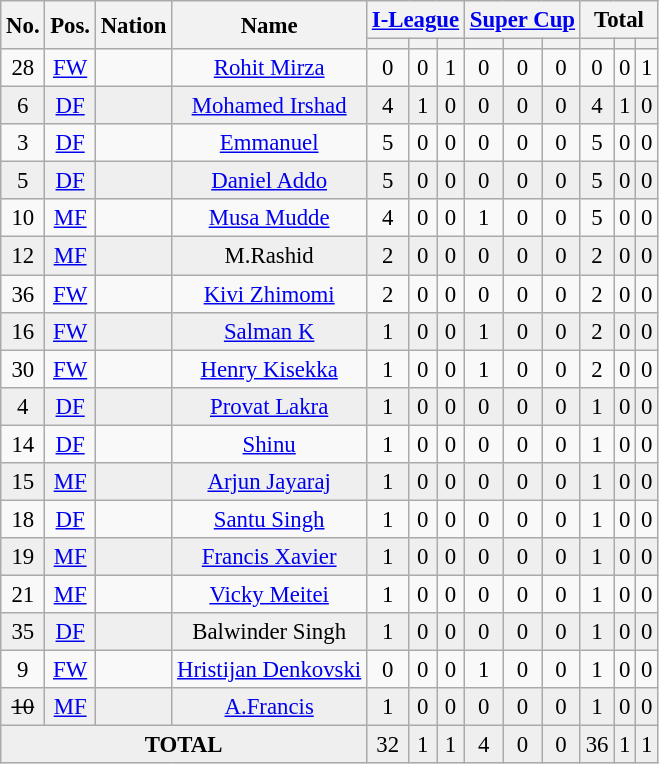<table class="wikitable sortable" style="font-size: 95%; text-align: center;">
<tr>
<th rowspan=2>No.</th>
<th rowspan=2>Pos.</th>
<th rowspan=2>Nation</th>
<th rowspan=2>Name</th>
<th colspan=3><a href='#'>I-League</a></th>
<th colspan=3><a href='#'>Super Cup</a></th>
<th colspan=3>Total</th>
</tr>
<tr>
<th></th>
<th></th>
<th></th>
<th></th>
<th></th>
<th></th>
<th></th>
<th></th>
<th></th>
</tr>
<tr>
<td>28</td>
<td><a href='#'>FW</a></td>
<td></td>
<td><a href='#'>Rohit Mirza</a></td>
<td>0</td>
<td>0</td>
<td>1</td>
<td>0</td>
<td>0</td>
<td>0</td>
<td>0</td>
<td>0</td>
<td>1</td>
</tr>
<tr bgcolor="#efefef">
<td>6</td>
<td><a href='#'>DF</a></td>
<td></td>
<td><a href='#'>Mohamed Irshad</a></td>
<td>4</td>
<td>1</td>
<td>0</td>
<td>0</td>
<td>0</td>
<td>0</td>
<td>4</td>
<td>1</td>
<td>0</td>
</tr>
<tr>
<td>3</td>
<td><a href='#'>DF</a></td>
<td></td>
<td><a href='#'>Emmanuel</a></td>
<td>5</td>
<td>0</td>
<td>0</td>
<td>0</td>
<td>0</td>
<td>0</td>
<td>5</td>
<td>0</td>
<td>0</td>
</tr>
<tr bgcolor="#efefef">
<td>5</td>
<td><a href='#'>DF</a></td>
<td></td>
<td><a href='#'>Daniel Addo</a></td>
<td>5</td>
<td>0</td>
<td>0</td>
<td>0</td>
<td>0</td>
<td>0</td>
<td>5</td>
<td>0</td>
<td>0</td>
</tr>
<tr>
<td>10</td>
<td><a href='#'>MF</a></td>
<td></td>
<td><a href='#'>Musa Mudde</a></td>
<td>4</td>
<td>0</td>
<td>0</td>
<td>1</td>
<td>0</td>
<td>0</td>
<td>5</td>
<td>0</td>
<td>0</td>
</tr>
<tr bgcolor="#efefef">
<td>12</td>
<td><a href='#'>MF</a></td>
<td></td>
<td>M.Rashid</td>
<td>2</td>
<td>0</td>
<td>0</td>
<td>0</td>
<td>0</td>
<td>0</td>
<td>2</td>
<td>0</td>
<td>0</td>
</tr>
<tr>
<td>36</td>
<td><a href='#'>FW</a></td>
<td></td>
<td><a href='#'>Kivi Zhimomi</a></td>
<td>2</td>
<td>0</td>
<td>0</td>
<td>0</td>
<td>0</td>
<td>0</td>
<td>2</td>
<td>0</td>
<td>0</td>
</tr>
<tr bgcolor="#efefef">
<td>16</td>
<td><a href='#'>FW</a></td>
<td></td>
<td><a href='#'>Salman K</a></td>
<td>1</td>
<td>0</td>
<td>0</td>
<td>1</td>
<td>0</td>
<td>0</td>
<td>2</td>
<td>0</td>
<td>0</td>
</tr>
<tr>
<td>30</td>
<td><a href='#'>FW</a></td>
<td></td>
<td><a href='#'>Henry Kisekka</a></td>
<td>1</td>
<td>0</td>
<td>0</td>
<td>1</td>
<td>0</td>
<td>0</td>
<td>2</td>
<td>0</td>
<td>0</td>
</tr>
<tr bgcolor="#efefef">
<td>4</td>
<td><a href='#'>DF</a></td>
<td></td>
<td><a href='#'>Provat Lakra</a></td>
<td>1</td>
<td>0</td>
<td>0</td>
<td>0</td>
<td>0</td>
<td>0</td>
<td>1</td>
<td>0</td>
<td>0</td>
</tr>
<tr>
<td>14</td>
<td><a href='#'>DF</a></td>
<td></td>
<td><a href='#'>Shinu</a></td>
<td>1</td>
<td>0</td>
<td>0</td>
<td>0</td>
<td>0</td>
<td>0</td>
<td>1</td>
<td>0</td>
<td>0</td>
</tr>
<tr bgcolor="#efefef">
<td>15</td>
<td><a href='#'>MF</a></td>
<td></td>
<td><a href='#'>Arjun Jayaraj</a></td>
<td>1</td>
<td>0</td>
<td>0</td>
<td>0</td>
<td>0</td>
<td>0</td>
<td>1</td>
<td>0</td>
<td>0</td>
</tr>
<tr>
<td>18</td>
<td><a href='#'>DF</a></td>
<td></td>
<td><a href='#'>Santu Singh</a></td>
<td>1</td>
<td>0</td>
<td>0</td>
<td>0</td>
<td>0</td>
<td>0</td>
<td>1</td>
<td>0</td>
<td>0</td>
</tr>
<tr bgcolor="#efefef">
<td>19</td>
<td><a href='#'>MF</a></td>
<td></td>
<td><a href='#'>Francis Xavier</a></td>
<td>1</td>
<td>0</td>
<td>0</td>
<td>0</td>
<td>0</td>
<td>0</td>
<td>1</td>
<td>0</td>
<td>0</td>
</tr>
<tr>
<td>21</td>
<td><a href='#'>MF</a></td>
<td></td>
<td><a href='#'>Vicky Meitei</a></td>
<td>1</td>
<td>0</td>
<td>0</td>
<td>0</td>
<td>0</td>
<td>0</td>
<td>1</td>
<td>0</td>
<td>0</td>
</tr>
<tr bgcolor="#efefef">
<td>35</td>
<td><a href='#'>DF</a></td>
<td></td>
<td>Balwinder Singh</td>
<td>1</td>
<td>0</td>
<td>0</td>
<td>0</td>
<td>0</td>
<td>0</td>
<td>1</td>
<td>0</td>
<td>0</td>
</tr>
<tr>
<td>9</td>
<td><a href='#'>FW</a></td>
<td></td>
<td><a href='#'>Hristijan Denkovski</a></td>
<td>0</td>
<td>0</td>
<td>0</td>
<td>1</td>
<td>0</td>
<td>0</td>
<td>1</td>
<td>0</td>
<td>0</td>
</tr>
<tr bgcolor="#efefef">
<td><s>10</s></td>
<td><a href='#'>MF</a></td>
<td></td>
<td><a href='#'>A.Francis</a></td>
<td>1</td>
<td>0</td>
<td>0</td>
<td>0</td>
<td>0</td>
<td>0</td>
<td>1</td>
<td>0</td>
<td>0</td>
</tr>
<tr bgcolor="#efefef">
<td colspan=4><strong>TOTAL</strong></td>
<td>32</td>
<td>1</td>
<td>1</td>
<td>4</td>
<td>0</td>
<td>0</td>
<td>36</td>
<td>1</td>
<td>1</td>
</tr>
</table>
